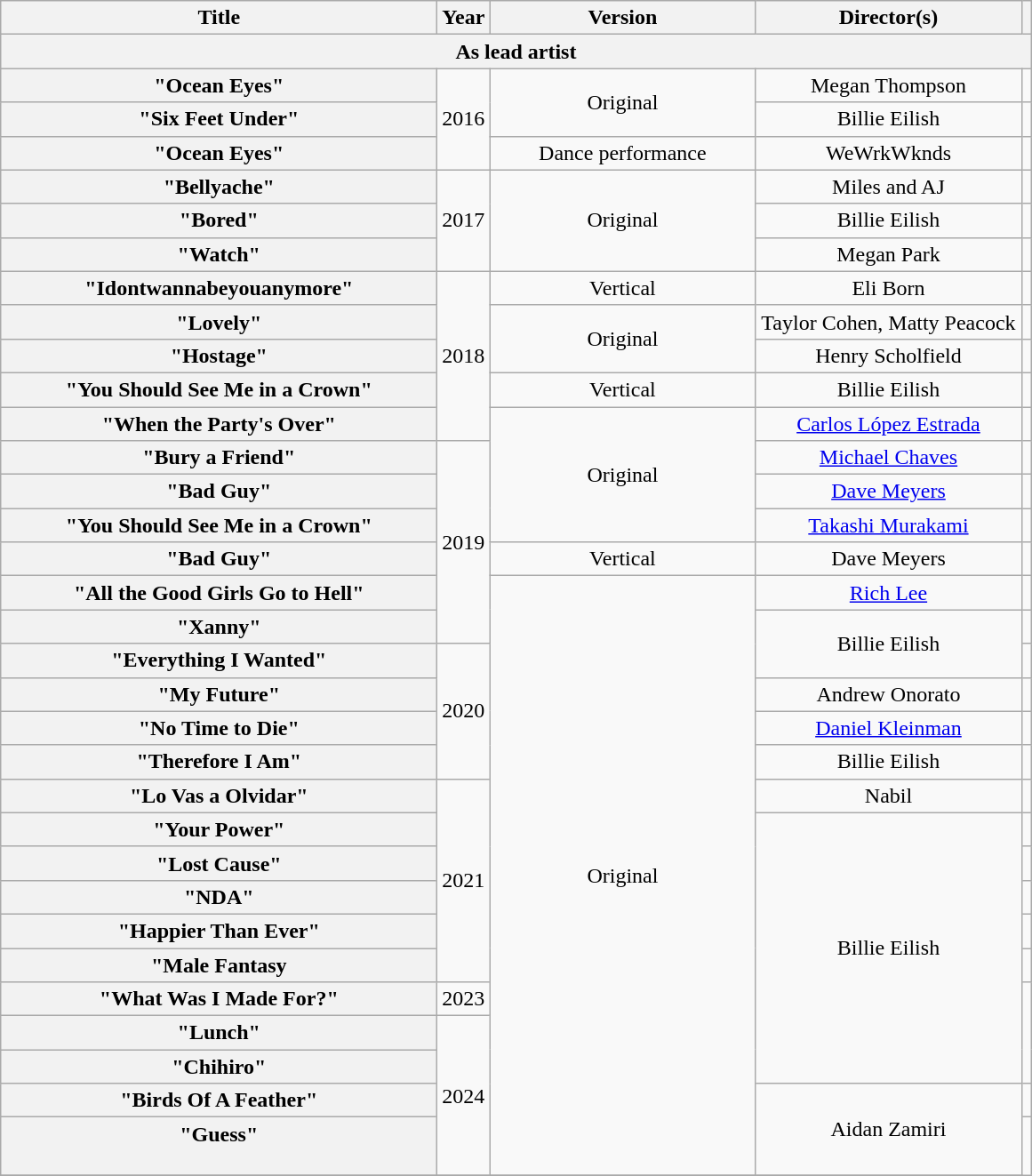<table class="wikitable plainrowheaders" style="text-align:center;">
<tr>
<th scope="col" style="width:20em;">Title</th>
<th scope="col">Year</th>
<th scope="col" style="width:12em;">Version</th>
<th scope="col" style="width:12em;">Director(s)</th>
<th scope="col"></th>
</tr>
<tr>
<th scope="col" colspan="5">As lead artist</th>
</tr>
<tr>
<th scope="row">"Ocean Eyes" </th>
<td rowspan="3">2016</td>
<td rowspan="2">Original</td>
<td>Megan Thompson</td>
<td></td>
</tr>
<tr>
<th scope="row">"Six Feet Under" </th>
<td>Billie Eilish</td>
<td></td>
</tr>
<tr>
<th scope="row">"Ocean Eyes" </th>
<td>Dance performance</td>
<td>WeWrkWknds</td>
<td></td>
</tr>
<tr>
<th scope="row">"Bellyache" </th>
<td rowspan="3">2017</td>
<td rowspan="3">Original</td>
<td>Miles and AJ</td>
<td></td>
</tr>
<tr>
<th scope="row">"Bored" </th>
<td>Billie Eilish</td>
<td></td>
</tr>
<tr>
<th scope="row">"Watch" </th>
<td>Megan Park</td>
<td></td>
</tr>
<tr>
<th scope="row">"Idontwannabeyouanymore" </th>
<td rowspan="5">2018</td>
<td>Vertical</td>
<td>Eli Born</td>
<td></td>
</tr>
<tr>
<th scope="row">"Lovely"<br></th>
<td rowspan="2">Original</td>
<td>Taylor Cohen, Matty Peacock</td>
<td></td>
</tr>
<tr>
<th scope="row">"Hostage" </th>
<td>Henry Scholfield</td>
<td></td>
</tr>
<tr>
<th scope="row">"You Should See Me in a Crown" </th>
<td>Vertical</td>
<td>Billie Eilish</td>
<td></td>
</tr>
<tr>
<th scope="row">"When the Party's Over" </th>
<td rowspan="4">Original</td>
<td><a href='#'>Carlos López Estrada</a></td>
<td></td>
</tr>
<tr>
<th scope="row">"Bury a Friend" </th>
<td rowspan="6">2019</td>
<td><a href='#'>Michael Chaves</a></td>
<td></td>
</tr>
<tr>
<th scope="row">"Bad Guy" </th>
<td><a href='#'>Dave Meyers</a></td>
<td></td>
</tr>
<tr>
<th scope="row">"You Should See Me in a Crown" </th>
<td><a href='#'>Takashi Murakami</a></td>
<td></td>
</tr>
<tr>
<th scope="row">"Bad Guy" </th>
<td>Vertical</td>
<td>Dave Meyers</td>
<td></td>
</tr>
<tr>
<th scope="row">"All the Good Girls Go to Hell" </th>
<td rowspan="17">Original</td>
<td><a href='#'>Rich Lee</a></td>
<td></td>
</tr>
<tr>
<th scope="row">"Xanny" </th>
<td rowspan="2">Billie Eilish</td>
<td></td>
</tr>
<tr>
<th scope="row">"Everything I Wanted" </th>
<td rowspan="4">2020</td>
<td></td>
</tr>
<tr>
<th scope="row">"My Future" </th>
<td>Andrew Onorato</td>
<td></td>
</tr>
<tr>
<th scope="row">"No Time to Die" </th>
<td><a href='#'>Daniel Kleinman</a></td>
<td></td>
</tr>
<tr>
<th scope="row">"Therefore I Am" </th>
<td>Billie Eilish</td>
<td></td>
</tr>
<tr>
<th scope="row">"Lo Vas a Olvidar"<br></th>
<td rowspan="6">2021</td>
<td>Nabil</td>
<td></td>
</tr>
<tr>
<th scope="row">"Your Power" </th>
<td rowspan="8">Billie Eilish</td>
<td></td>
</tr>
<tr>
<th scope="row">"Lost Cause" </th>
<td></td>
</tr>
<tr>
<th scope="row">"NDA" </th>
<td></td>
</tr>
<tr>
<th scope="row">"Happier Than Ever" </th>
<td></td>
</tr>
<tr>
<th scope="row">"Male Fantasy<br></th>
<td></td>
</tr>
<tr>
<th scope="row">"What Was I Made For?"<br></th>
<td>2023</td>
</tr>
<tr>
<th scope="row">"Lunch"<br></th>
<td rowspan="4">2024</td>
</tr>
<tr>
<th scope="row">"Chihiro"<br></th>
</tr>
<tr>
<th scope="row">"Birds Of A Feather"<br></th>
<td rowspan="2">Aidan Zamiri</td>
<td></td>
</tr>
<tr>
<th scope="row">"Guess"<br><br></th>
</tr>
<tr>
</tr>
</table>
